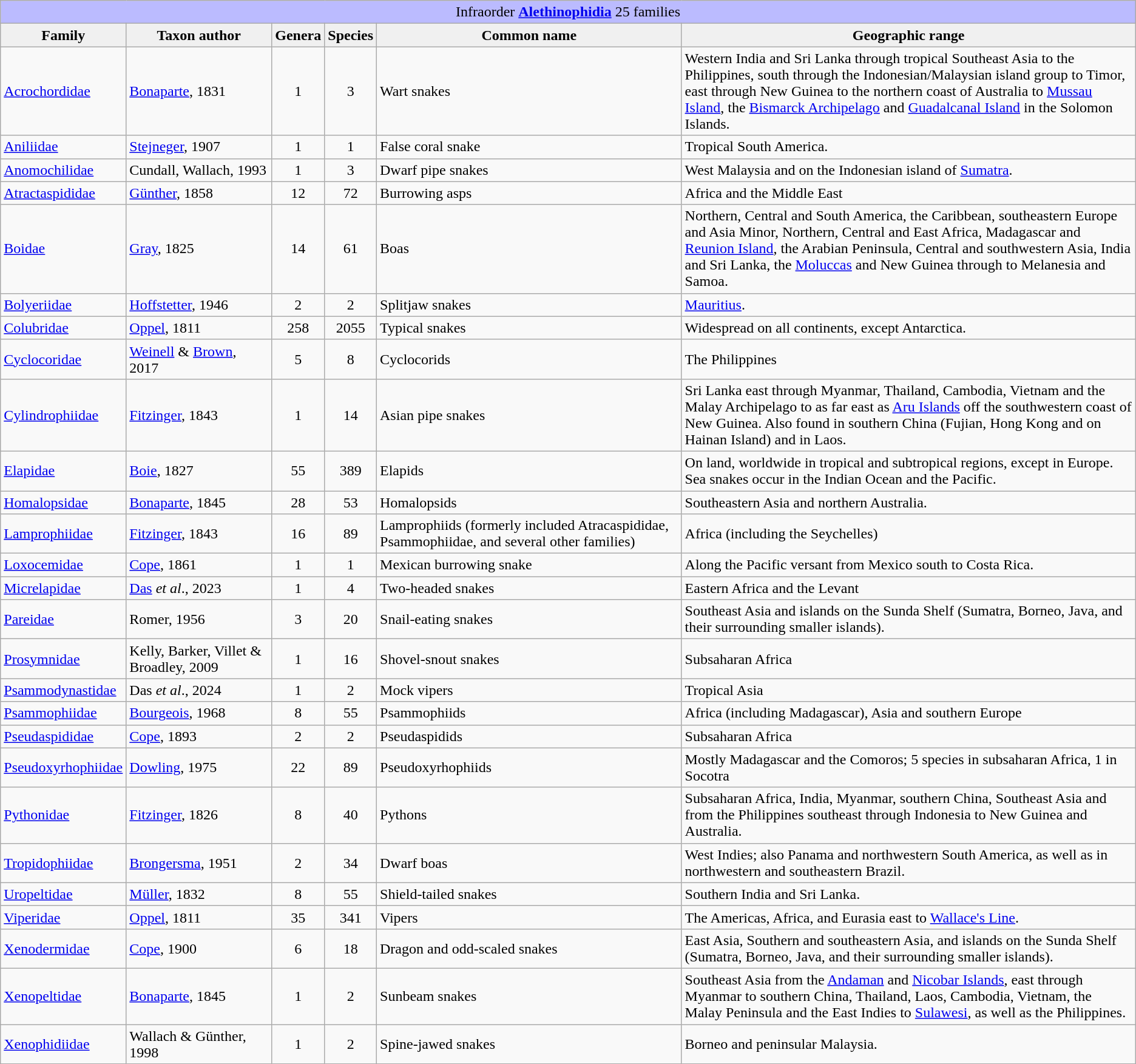<table class="wikitable">
<tr>
<td colspan="100%" style="text-align:center; background:#bbf;">Infraorder <strong><a href='#'>Alethinophidia</a></strong> 25 families</td>
</tr>
<tr>
<th style="background:#f0f0f0;">Family</th>
<th style="background:#f0f0f0;">Taxon author</th>
<th style="background:#f0f0f0;">Genera</th>
<th style="background:#f0f0f0;">Species</th>
<th style="background:#f0f0f0;">Common name</th>
<th style="background:#f0f0f0;">Geographic range</th>
</tr>
<tr>
<td><a href='#'>Acrochordidae</a></td>
<td><a href='#'>Bonaparte</a>, 1831</td>
<td style="text-align:center;">1</td>
<td style="text-align:center;">3</td>
<td>Wart snakes</td>
<td style="width:40%">Western India and Sri Lanka through tropical Southeast Asia to the Philippines, south through the Indonesian/Malaysian island group to Timor, east through New Guinea to the northern coast of Australia to <a href='#'>Mussau Island</a>, the <a href='#'>Bismarck Archipelago</a> and <a href='#'>Guadalcanal Island</a> in the Solomon Islands.</td>
</tr>
<tr>
<td><a href='#'>Aniliidae</a></td>
<td><a href='#'>Stejneger</a>, 1907</td>
<td style="text-align:center;">1</td>
<td style="text-align:center;">1</td>
<td>False coral snake</td>
<td>Tropical South America.</td>
</tr>
<tr>
<td><a href='#'>Anomochilidae</a></td>
<td>Cundall, Wallach, 1993</td>
<td style="text-align:center;">1</td>
<td style="text-align:center;">3</td>
<td>Dwarf pipe snakes</td>
<td>West Malaysia and on the Indonesian island of <a href='#'>Sumatra</a>.</td>
</tr>
<tr>
<td><a href='#'>Atractaspididae</a></td>
<td><a href='#'>Günther</a>, 1858</td>
<td style="text-align:center;">12</td>
<td style="text-align:center;">72</td>
<td>Burrowing asps</td>
<td>Africa and the Middle East</td>
</tr>
<tr>
<td><a href='#'>Boidae</a></td>
<td><a href='#'>Gray</a>, 1825</td>
<td style="text-align:center;">14</td>
<td style="text-align:center;">61</td>
<td>Boas</td>
<td>Northern, Central and South America, the Caribbean, southeastern Europe and Asia Minor, Northern, Central and East Africa, Madagascar and <a href='#'>Reunion Island</a>, the Arabian Peninsula, Central and southwestern Asia, India and Sri Lanka, the <a href='#'>Moluccas</a> and New Guinea through to Melanesia and Samoa.</td>
</tr>
<tr>
<td><a href='#'>Bolyeriidae</a></td>
<td><a href='#'>Hoffstetter</a>, 1946</td>
<td style="text-align:center;">2</td>
<td style="text-align:center;">2</td>
<td>Splitjaw snakes</td>
<td><a href='#'>Mauritius</a>.</td>
</tr>
<tr>
<td><a href='#'>Colubridae</a></td>
<td><a href='#'>Oppel</a>, 1811</td>
<td style="text-align:center;">258</td>
<td style="text-align:center;">2055</td>
<td>Typical snakes</td>
<td>Widespread on all continents, except Antarctica.</td>
</tr>
<tr>
<td><a href='#'>Cyclocoridae</a></td>
<td><a href='#'>Weinell</a> & <a href='#'>Brown</a>, 2017</td>
<td style="text-align:center;">5</td>
<td style="text-align:center;">8</td>
<td>Cyclocorids</td>
<td>The Philippines</td>
</tr>
<tr>
<td><a href='#'>Cylindrophiidae</a></td>
<td><a href='#'>Fitzinger</a>, 1843</td>
<td style="text-align:center;">1</td>
<td style="text-align:center;">14</td>
<td>Asian pipe snakes</td>
<td>Sri Lanka east through Myanmar, Thailand, Cambodia, Vietnam and the Malay Archipelago to as far east as <a href='#'>Aru Islands</a> off the southwestern coast of New Guinea. Also found in southern China (Fujian, Hong Kong and on Hainan Island) and in Laos.</td>
</tr>
<tr>
<td><a href='#'>Elapidae</a></td>
<td><a href='#'>Boie</a>, 1827</td>
<td style="text-align:center;">55</td>
<td style="text-align:center;">389</td>
<td>Elapids</td>
<td>On land, worldwide in tropical and subtropical regions, except in Europe. Sea snakes occur in the Indian Ocean and the Pacific.</td>
</tr>
<tr>
<td><a href='#'>Homalopsidae</a></td>
<td><a href='#'>Bonaparte</a>, 1845</td>
<td style="text-align:center;">28</td>
<td style="text-align:center;">53</td>
<td>Homalopsids</td>
<td>Southeastern Asia and northern Australia.</td>
</tr>
<tr>
<td><a href='#'>Lamprophiidae</a></td>
<td><a href='#'>Fitzinger</a>, 1843</td>
<td style="text-align:center;">16</td>
<td style="text-align:center;">89</td>
<td>Lamprophiids (formerly included Atracaspididae, Psammophiidae, and several other families)</td>
<td>Africa (including the Seychelles)</td>
</tr>
<tr>
<td><a href='#'>Loxocemidae</a></td>
<td><a href='#'>Cope</a>, 1861</td>
<td style="text-align:center;">1</td>
<td style="text-align:center;">1</td>
<td>Mexican burrowing snake</td>
<td>Along the Pacific versant from Mexico south to Costa Rica.</td>
</tr>
<tr>
<td><a href='#'>Micrelapidae</a></td>
<td><a href='#'>Das</a> <em>et al</em>., 2023</td>
<td style="text-align:center;">1</td>
<td style="text-align:center;">4</td>
<td>Two-headed snakes</td>
<td>Eastern Africa and the Levant</td>
</tr>
<tr>
<td><a href='#'>Pareidae</a></td>
<td>Romer, 1956</td>
<td style="text-align:center;">3</td>
<td style="text-align:center;">20</td>
<td>Snail-eating snakes</td>
<td>Southeast Asia and islands on the Sunda Shelf (Sumatra, Borneo, Java, and their surrounding smaller islands).</td>
</tr>
<tr>
<td><a href='#'>Prosymnidae</a></td>
<td>Kelly, Barker, Villet & Broadley, 2009</td>
<td style="text-align:center;">1</td>
<td style="text-align:center;">16</td>
<td>Shovel-snout snakes</td>
<td>Subsaharan Africa</td>
</tr>
<tr>
<td><a href='#'>Psammodynastidae</a></td>
<td>Das <em>et al</em>., 2024</td>
<td style="text-align:center;">1</td>
<td style="text-align:center;">2</td>
<td>Mock vipers</td>
<td>Tropical Asia</td>
</tr>
<tr>
<td><a href='#'>Psammophiidae</a></td>
<td><a href='#'>Bourgeois</a>, 1968</td>
<td style="text-align:center;">8</td>
<td style="text-align:center;">55</td>
<td>Psammophiids</td>
<td>Africa (including Madagascar), Asia and southern Europe</td>
</tr>
<tr>
<td><a href='#'>Pseudaspididae</a></td>
<td><a href='#'>Cope</a>, 1893</td>
<td style="text-align:center;">2</td>
<td style="text-align:center;">2</td>
<td>Pseudaspidids</td>
<td>Subsaharan Africa</td>
</tr>
<tr>
<td><a href='#'>Pseudoxyrhophiidae</a></td>
<td><a href='#'>Dowling</a>, 1975</td>
<td style="text-align:center;">22</td>
<td style="text-align:center;">89</td>
<td>Pseudoxyrhophiids</td>
<td>Mostly Madagascar and the Comoros; 5 species in subsaharan Africa, 1 in Socotra</td>
</tr>
<tr>
<td><a href='#'>Pythonidae</a></td>
<td><a href='#'>Fitzinger</a>, 1826</td>
<td style="text-align:center;">8</td>
<td style="text-align:center;">40</td>
<td>Pythons</td>
<td>Subsaharan Africa, India, Myanmar, southern China, Southeast Asia and from the Philippines southeast through Indonesia to New Guinea and Australia.</td>
</tr>
<tr>
<td><a href='#'>Tropidophiidae</a></td>
<td><a href='#'>Brongersma</a>, 1951</td>
<td style="text-align:center;">2</td>
<td style="text-align:center;">34</td>
<td>Dwarf boas</td>
<td>West Indies; also Panama and northwestern South America, as well as in northwestern and southeastern Brazil.</td>
</tr>
<tr>
<td><a href='#'>Uropeltidae</a></td>
<td><a href='#'>Müller</a>, 1832</td>
<td style="text-align:center;">8</td>
<td style="text-align:center;">55</td>
<td>Shield-tailed snakes</td>
<td>Southern India and Sri Lanka.</td>
</tr>
<tr>
<td><a href='#'>Viperidae</a></td>
<td><a href='#'>Oppel</a>, 1811</td>
<td style="text-align:center;">35</td>
<td style="text-align:center;">341</td>
<td>Vipers</td>
<td>The Americas, Africa, and Eurasia east to <a href='#'>Wallace's Line</a>.</td>
</tr>
<tr>
<td><a href='#'>Xenodermidae</a></td>
<td><a href='#'>Cope</a>, 1900</td>
<td style="text-align:center;">6</td>
<td style="text-align:center;">18</td>
<td>Dragon and odd-scaled snakes</td>
<td>East Asia, Southern and southeastern Asia, and islands on the Sunda Shelf (Sumatra, Borneo, Java, and their surrounding smaller islands).</td>
</tr>
<tr>
<td><a href='#'>Xenopeltidae</a></td>
<td><a href='#'>Bonaparte</a>, 1845</td>
<td style="text-align:center;">1</td>
<td style="text-align:center;">2</td>
<td>Sunbeam snakes</td>
<td>Southeast Asia from the <a href='#'>Andaman</a> and <a href='#'>Nicobar Islands</a>, east through Myanmar to southern China, Thailand, Laos, Cambodia, Vietnam, the Malay Peninsula and the East Indies to <a href='#'>Sulawesi</a>, as well as the Philippines.</td>
</tr>
<tr>
<td><a href='#'>Xenophidiidae</a></td>
<td>Wallach & Günther, 1998</td>
<td style="text-align:center;">1</td>
<td style="text-align:center;">2</td>
<td>Spine-jawed snakes</td>
<td>Borneo and peninsular Malaysia.</td>
</tr>
</table>
